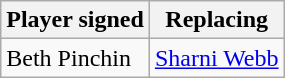<table class="wikitable plainrowheaders">
<tr>
<th scope="col"><strong>Player signed</strong></th>
<th scope="col"><strong>Replacing</strong></th>
</tr>
<tr>
<td>Beth Pinchin</td>
<td><a href='#'>Sharni Webb</a></td>
</tr>
</table>
